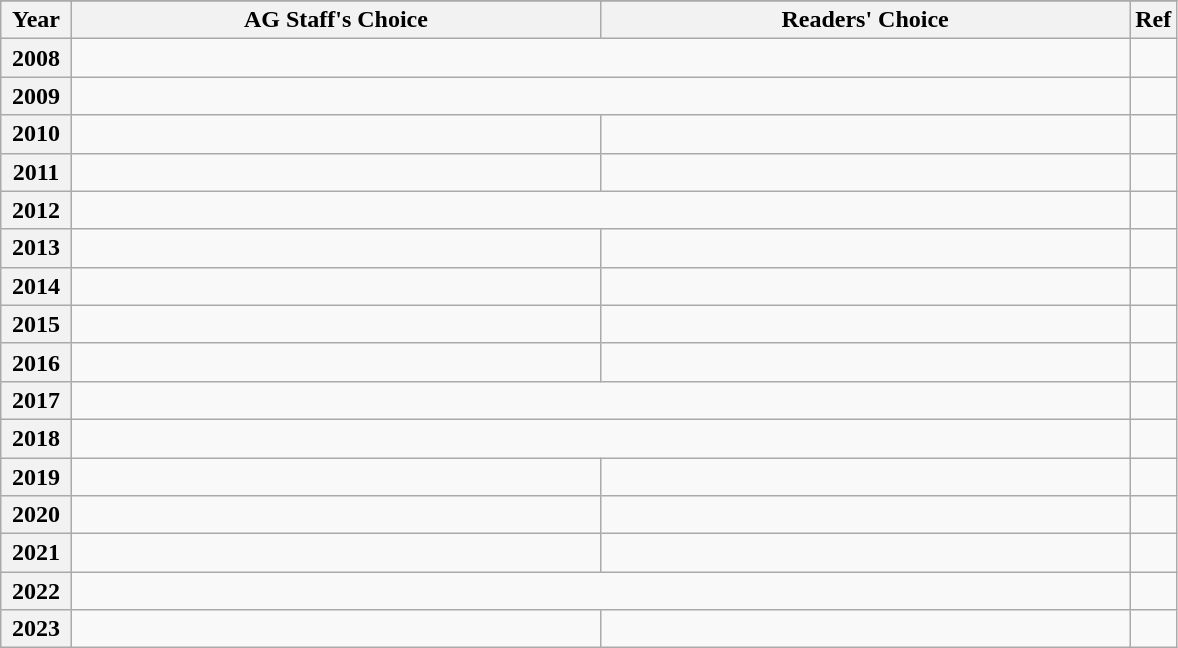<table class = "wikitable">
<tr>
</tr>
<tr>
<th scope="col" style="width:6%;">Year</th>
<th scope="col" style="width:45%;">AG Staff's Choice</th>
<th scope="col" style="width:45%;">Readers' Choice</th>
<th scope="col" style="width:4%;">Ref</th>
</tr>
<tr>
<th>2008</th>
<td colspan="2"></td>
<td></td>
</tr>
<tr>
<th>2009</th>
<td colspan="2"></td>
<td></td>
</tr>
<tr>
<th>2010</th>
<td></td>
<td></td>
<td></td>
</tr>
<tr>
<th>2011</th>
<td></td>
<td></td>
<td></td>
</tr>
<tr>
<th>2012</th>
<td colspan="2"></td>
<td></td>
</tr>
<tr>
<th>2013</th>
<td></td>
<td></td>
<td></td>
</tr>
<tr>
<th>2014</th>
<td></td>
<td></td>
<td></td>
</tr>
<tr>
<th>2015</th>
<td></td>
<td></td>
<td></td>
</tr>
<tr>
<th>2016</th>
<td></td>
<td></td>
<td></td>
</tr>
<tr>
<th>2017</th>
<td colspan="2"></td>
<td></td>
</tr>
<tr>
<th>2018</th>
<td colspan="2"></td>
<td></td>
</tr>
<tr>
<th>2019</th>
<td></td>
<td></td>
<td></td>
</tr>
<tr>
<th>2020</th>
<td></td>
<td></td>
<td></td>
</tr>
<tr>
<th>2021</th>
<td></td>
<td></td>
<td></td>
</tr>
<tr>
<th>2022</th>
<td colspan="2"></td>
<td></td>
</tr>
<tr>
<th>2023</th>
<td></td>
<td></td>
<td></td>
</tr>
</table>
